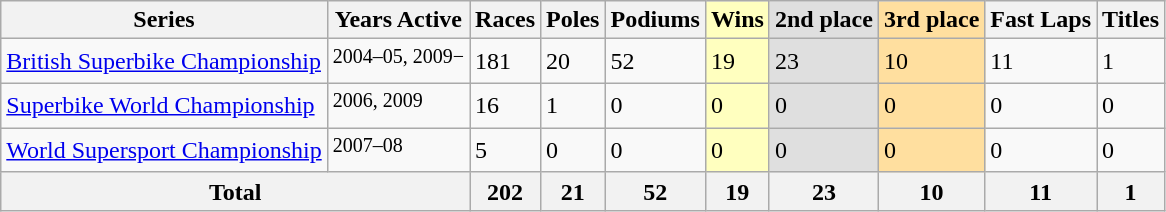<table class="wikitable">
<tr>
<th colspan=2>Series</th>
<th>Years Active</th>
<th>Races</th>
<th>Poles</th>
<th>Podiums</th>
<td style="background:#ffffbf;"><strong>Wins</strong></td>
<td style="background:#DFDFDF;"><strong>2nd place</strong></td>
<td style="background:#FFDF9F;"><strong>3rd place</strong></td>
<th>Fast Laps</th>
<th>Titles</th>
</tr>
<tr>
<td colspan=2><a href='#'>British Superbike Championship</a></td>
<td><sup>2004–05, 2009−</sup></td>
<td>181</td>
<td>20</td>
<td>52</td>
<td style="background:#FFFFBF;">19</td>
<td style="background:#DFDFDF;">23</td>
<td style="background:#FFDF9F;">10</td>
<td>11</td>
<td>1</td>
</tr>
<tr>
<td colspan=2><a href='#'>Superbike World Championship</a></td>
<td><sup>2006, 2009</sup></td>
<td>16</td>
<td>1</td>
<td>0</td>
<td style="background:#FFFFBF;">0</td>
<td style="background:#DFDFDF;">0</td>
<td style="background:#FFDF9F;">0</td>
<td>0</td>
<td>0</td>
</tr>
<tr>
<td colspan=2><a href='#'>World Supersport Championship</a></td>
<td><sup>2007–08</sup></td>
<td>5</td>
<td>0</td>
<td>0</td>
<td style="background:#ffffbf;">0</td>
<td style="background:#DFDFDF;">0</td>
<td style="background:#FFDF9F;">0</td>
<td>0</td>
<td>0</td>
</tr>
<tr>
<th colspan=3>Total</th>
<th>202</th>
<th>21</th>
<th>52</th>
<th>19</th>
<th>23</th>
<th>10</th>
<th>11</th>
<th>1</th>
</tr>
</table>
